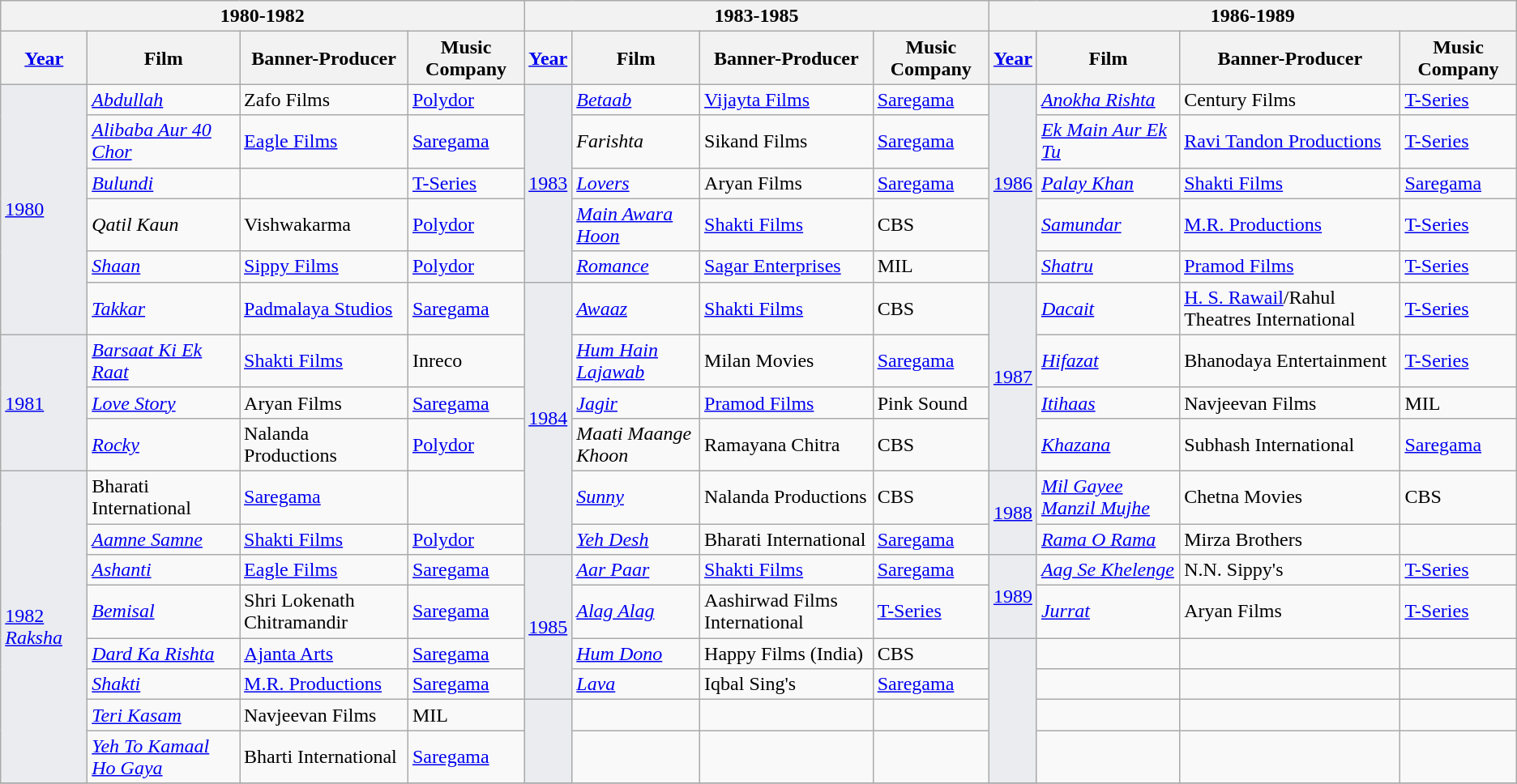<table class="wikitable sortable">
<tr>
<th colspan="4">1980-1982</th>
<th colspan="4">1983-1985</th>
<th colspan="4">1986-1989</th>
</tr>
<tr>
<th style=max-width:2em><a href='#'>Year</a></th>
<th>Film</th>
<th>Banner-Producer</th>
<th>Music Company</th>
<th style=max-width:2em><a href='#'>Year</a></th>
<th>Film</th>
<th>Banner-Producer</th>
<th>Music Company</th>
<th style=max-width:2em><a href='#'>Year</a></th>
<th>Film</th>
<th>Banner-Producer</th>
<th>Music Company</th>
</tr>
<tr>
<td rowspan="6" style="background:#EAECF0; color:black;"><a href='#'>1980</a></td>
<td><em><a href='#'>Abdullah</a></em></td>
<td>Zafo Films</td>
<td><a href='#'>Polydor</a></td>
<td rowspan="5" style="background:#EAECF0; color:black;"><a href='#'>1983</a></td>
<td><em><a href='#'>Betaab</a></em></td>
<td><a href='#'>Vijayta Films</a></td>
<td><a href='#'>Saregama</a></td>
<td rowspan="5" style="background:#EAECF0; color:black;"><a href='#'>1986</a></td>
<td><em><a href='#'>Anokha Rishta</a></em></td>
<td>Century Films</td>
<td><a href='#'>T-Series</a></td>
</tr>
<tr>
<td><em><a href='#'>Alibaba Aur 40 Chor</a></em></td>
<td><a href='#'>Eagle Films</a></td>
<td><a href='#'>Saregama</a></td>
<td><em>Farishta</em></td>
<td>Sikand Films</td>
<td><a href='#'>Saregama</a></td>
<td><em><a href='#'>Ek Main Aur Ek Tu</a></em></td>
<td><a href='#'>Ravi Tandon Productions</a></td>
<td><a href='#'>T-Series</a></td>
</tr>
<tr>
<td><em><a href='#'>Bulundi</a></em></td>
<td></td>
<td><a href='#'>T-Series</a></td>
<td><em><a href='#'>Lovers</a></em></td>
<td>Aryan Films</td>
<td><a href='#'>Saregama</a></td>
<td><em><a href='#'>Palay Khan</a></em></td>
<td><a href='#'>Shakti Films</a></td>
<td><a href='#'>Saregama</a></td>
</tr>
<tr>
<td><em>Qatil Kaun</em></td>
<td>Vishwakarma</td>
<td><a href='#'>Polydor</a></td>
<td><em><a href='#'>Main Awara Hoon</a></em></td>
<td><a href='#'>Shakti Films</a></td>
<td>CBS</td>
<td><em><a href='#'>Samundar</a></em></td>
<td><a href='#'>M.R. Productions</a></td>
<td><a href='#'>T-Series</a></td>
</tr>
<tr>
<td><em><a href='#'>Shaan</a></em></td>
<td><a href='#'>Sippy Films</a></td>
<td><a href='#'>Polydor</a></td>
<td><em><a href='#'>Romance</a></em></td>
<td><a href='#'>Sagar Enterprises</a></td>
<td>MIL</td>
<td><em><a href='#'>Shatru</a></em></td>
<td><a href='#'>Pramod Films</a></td>
<td><a href='#'>T-Series</a></td>
</tr>
<tr>
<td><em><a href='#'>Takkar</a></em></td>
<td><a href='#'>Padmalaya Studios</a></td>
<td><a href='#'>Saregama</a></td>
<td rowspan="6" style="background:#EAECF0; color:black;"><a href='#'>1984</a></td>
<td><em><a href='#'>Awaaz</a></em></td>
<td><a href='#'>Shakti Films</a></td>
<td>CBS</td>
<td rowspan="4" style="background:#EAECF0; color:black;"><a href='#'>1987</a></td>
<td><em><a href='#'>Dacait</a></em></td>
<td><a href='#'>H. S. Rawail</a>/Rahul Theatres International</td>
<td><a href='#'>T-Series</a></td>
</tr>
<tr>
<td rowspan="3" style="background:#EAECF0; color:black;"><a href='#'>1981</a></td>
<td><em><a href='#'>Barsaat Ki Ek Raat</a></em></td>
<td><a href='#'>Shakti Films</a></td>
<td>Inreco</td>
<td><em><a href='#'>Hum Hain Lajawab</a></em></td>
<td>Milan Movies</td>
<td><a href='#'>Saregama</a></td>
<td><em><a href='#'>Hifazat</a></em></td>
<td>Bhanodaya Entertainment</td>
<td><a href='#'>T-Series</a></td>
</tr>
<tr>
<td><em><a href='#'>Love Story</a></em></td>
<td>Aryan Films</td>
<td><a href='#'>Saregama</a></td>
<td><em><a href='#'>Jagir</a></em></td>
<td><a href='#'>Pramod Films</a></td>
<td>Pink Sound</td>
<td><em><a href='#'>Itihaas</a></em></td>
<td>Navjeevan Films</td>
<td>MIL</td>
</tr>
<tr>
<td><em><a href='#'>Rocky</a></em></td>
<td>Nalanda Productions</td>
<td><a href='#'>Polydor</a></td>
<td><em>Maati Maange Khoon</em></td>
<td>Ramayana Chitra</td>
<td>CBS</td>
<td><em><a href='#'>Khazana</a></em></td>
<td>Subhash International</td>
<td><a href='#'>Saregama</a></td>
</tr>
<tr>
<td rowspan="8" style="background:#EAECF0; color:black;"><a href='#'>1982</a> <em><a href='#'>Raksha</a></em></td>
<td>Bharati International</td>
<td><a href='#'>Saregama</a></td>
<td></td>
<td><em><a href='#'>Sunny</a></em></td>
<td>Nalanda Productions</td>
<td>CBS</td>
<td rowspan="2" style="background:#EAECF0; color:black;"><a href='#'>1988</a></td>
<td><em><a href='#'>Mil Gayee Manzil Mujhe</a></em></td>
<td>Chetna Movies</td>
<td>CBS</td>
</tr>
<tr>
<td><em><a href='#'>Aamne Samne</a></em></td>
<td><a href='#'>Shakti Films</a></td>
<td><a href='#'>Polydor</a></td>
<td><em><a href='#'>Yeh Desh</a></em></td>
<td>Bharati International</td>
<td><a href='#'>Saregama</a></td>
<td><em><a href='#'>Rama O Rama</a></em></td>
<td>Mirza Brothers</td>
<td></td>
</tr>
<tr>
<td><em><a href='#'>Ashanti</a></em></td>
<td><a href='#'>Eagle Films</a></td>
<td><a href='#'>Saregama</a></td>
<td rowspan="4" style="background:#EAECF0; color:black;"><a href='#'>1985</a></td>
<td><em><a href='#'>Aar Paar</a></em></td>
<td><a href='#'>Shakti Films</a></td>
<td><a href='#'>Saregama</a></td>
<td rowspan="2" style="background:#EAECF0; color:black;"><a href='#'>1989</a></td>
<td><em><a href='#'>Aag Se Khelenge</a></em></td>
<td>N.N. Sippy's</td>
<td><a href='#'>T-Series</a></td>
</tr>
<tr>
<td><em><a href='#'>Bemisal</a></em></td>
<td>Shri Lokenath Chitramandir</td>
<td><a href='#'>Saregama</a></td>
<td><em><a href='#'>Alag Alag</a></em></td>
<td>Aashirwad Films International</td>
<td><a href='#'>T-Series</a></td>
<td><em><a href='#'>Jurrat</a></em></td>
<td>Aryan Films</td>
<td><a href='#'>T-Series</a></td>
</tr>
<tr>
<td><em><a href='#'>Dard Ka Rishta</a></em></td>
<td><a href='#'>Ajanta Arts</a></td>
<td><a href='#'>Saregama</a></td>
<td><em><a href='#'>Hum Dono</a></em></td>
<td>Happy Films (India)</td>
<td>CBS</td>
<td rowspan="4" style="background:#EAECF0; color:black;"></td>
<td></td>
<td></td>
<td></td>
</tr>
<tr>
<td><em><a href='#'>Shakti</a></em></td>
<td><a href='#'>M.R. Productions</a></td>
<td><a href='#'>Saregama</a></td>
<td><em><a href='#'>Lava</a></em></td>
<td>Iqbal Sing's</td>
<td><a href='#'>Saregama</a></td>
<td></td>
<td></td>
<td></td>
</tr>
<tr>
<td><em><a href='#'>Teri Kasam</a></em></td>
<td>Navjeevan Films</td>
<td>MIL</td>
<td rowspan="2" style="background:#EAECF0; color:black;"></td>
<td></td>
<td></td>
<td></td>
<td></td>
<td></td>
<td></td>
</tr>
<tr>
<td><em><a href='#'>Yeh To Kamaal Ho Gaya</a></em></td>
<td>Bharti International</td>
<td><a href='#'>Saregama</a></td>
<td></td>
<td></td>
<td></td>
<td></td>
<td></td>
<td></td>
</tr>
<tr>
</tr>
</table>
